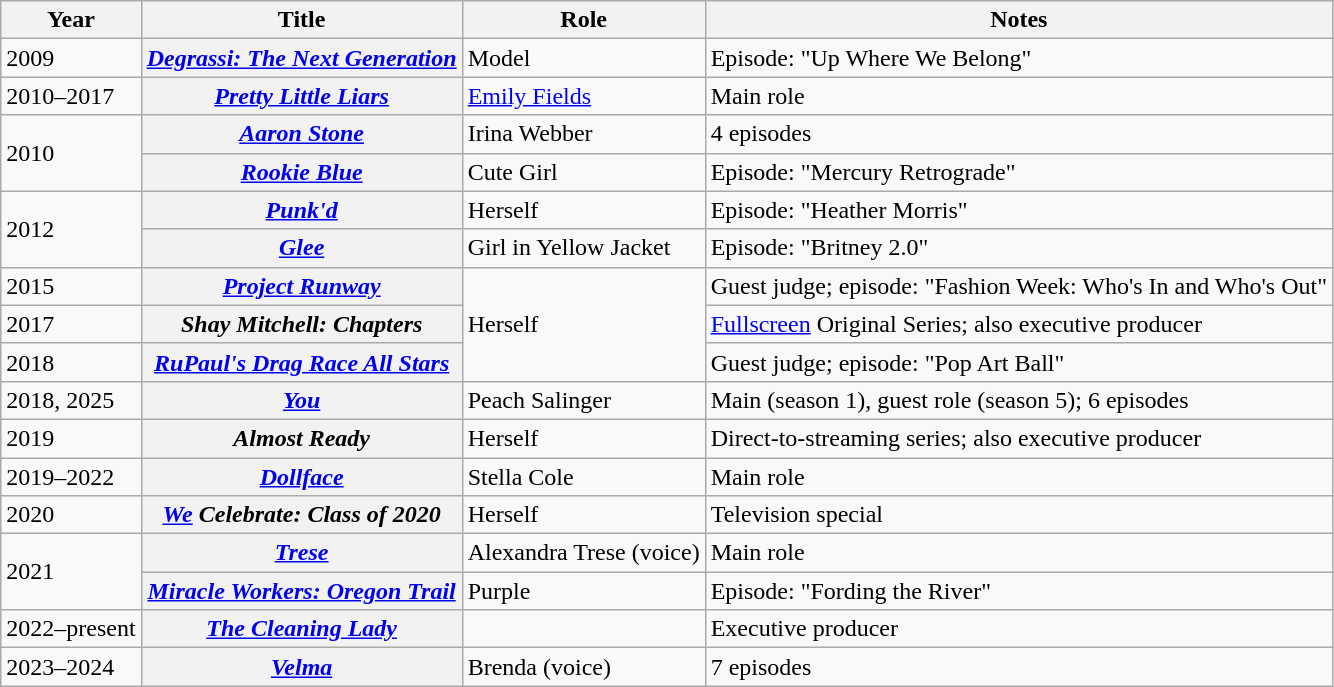<table class="wikitable sortable plainrowheaders">
<tr>
<th>Year</th>
<th>Title</th>
<th>Role</th>
<th class="unsortable">Notes</th>
</tr>
<tr>
<td>2009</td>
<th scope="row"><em><a href='#'>Degrassi: The Next Generation</a></em></th>
<td>Model</td>
<td>Episode: "Up Where We Belong"</td>
</tr>
<tr>
<td>2010–2017</td>
<th scope="row"><em><a href='#'>Pretty Little Liars</a></em></th>
<td><a href='#'>Emily Fields</a></td>
<td>Main role</td>
</tr>
<tr>
<td rowspan="2">2010</td>
<th scope="row"><em><a href='#'>Aaron Stone</a></em></th>
<td>Irina Webber</td>
<td>4 episodes</td>
</tr>
<tr>
<th scope="row"><em><a href='#'>Rookie Blue</a></em></th>
<td>Cute Girl</td>
<td>Episode: "Mercury Retrograde"</td>
</tr>
<tr>
<td rowspan="2">2012</td>
<th scope="row"><em><a href='#'>Punk'd</a></em></th>
<td>Herself</td>
<td>Episode: "Heather Morris"</td>
</tr>
<tr>
<th scope="row"><em><a href='#'>Glee</a></em></th>
<td>Girl in Yellow Jacket</td>
<td>Episode: "Britney 2.0"</td>
</tr>
<tr>
<td>2015</td>
<th scope="row"><em><a href='#'>Project Runway</a></em></th>
<td rowspan="3">Herself</td>
<td>Guest judge; episode: "Fashion Week: Who's In and Who's Out"</td>
</tr>
<tr>
<td>2017</td>
<th scope="row"><em>Shay Mitchell: Chapters</em></th>
<td><a href='#'>Fullscreen</a> Original Series; also executive producer</td>
</tr>
<tr>
<td>2018</td>
<th scope="row"><em><a href='#'>RuPaul's Drag Race All Stars</a></em></th>
<td>Guest judge; episode: "Pop Art Ball"</td>
</tr>
<tr>
<td>2018, 2025</td>
<th scope="row"><em><a href='#'>You</a></em></th>
<td>Peach Salinger</td>
<td>Main (season 1), guest role (season 5); 6 episodes</td>
</tr>
<tr>
<td>2019</td>
<th scope="row"><em>Almost Ready</em></th>
<td>Herself</td>
<td>Direct-to-streaming series; also executive producer</td>
</tr>
<tr>
<td>2019–2022</td>
<th scope="row"><em><a href='#'>Dollface</a></em></th>
<td>Stella Cole</td>
<td>Main role</td>
</tr>
<tr>
<td>2020</td>
<th scope="row"><em><a href='#'>We</a> Celebrate: Class of 2020</em></th>
<td>Herself</td>
<td>Television special</td>
</tr>
<tr>
<td rowspan="2">2021</td>
<th scope="row"><em><a href='#'>Trese</a></em></th>
<td>Alexandra Trese (voice)</td>
<td>Main role</td>
</tr>
<tr>
<th scope="row"><em><a href='#'>Miracle Workers: Oregon Trail</a></em></th>
<td>Purple</td>
<td>Episode: "Fording the River"</td>
</tr>
<tr>
<td>2022–present</td>
<th scope="row" data-sort-value="Cleaning Lady, The"><em><a href='#'>The Cleaning Lady</a></em></th>
<td></td>
<td>Executive producer</td>
</tr>
<tr>
<td>2023–2024</td>
<th scope="row"><em><a href='#'>Velma</a></em></th>
<td>Brenda (voice)</td>
<td>7 episodes</td>
</tr>
</table>
